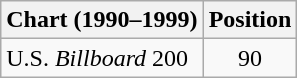<table class="wikitable plainrowheaders">
<tr>
<th scope="col">Chart (1990–1999)</th>
<th scope="col">Position</th>
</tr>
<tr>
<td>U.S. <em>Billboard</em> 200</td>
<td style="text-align:center;">90</td>
</tr>
</table>
